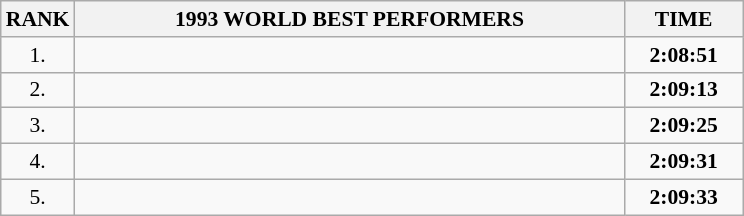<table class="wikitable" style="border-collapse: collapse; font-size: 90%;">
<tr>
<th>RANK</th>
<th align="center" style="width: 25em">1993 WORLD BEST PERFORMERS</th>
<th align="center" style="width: 5em">TIME</th>
</tr>
<tr>
<td align="center">1.</td>
<td></td>
<td align="center"><strong>2:08:51</strong></td>
</tr>
<tr>
<td align="center">2.</td>
<td></td>
<td align="center"><strong>2:09:13</strong></td>
</tr>
<tr>
<td align="center">3.</td>
<td></td>
<td align="center"><strong>2:09:25</strong></td>
</tr>
<tr>
<td align="center">4.</td>
<td></td>
<td align="center"><strong>2:09:31</strong></td>
</tr>
<tr>
<td align="center">5.</td>
<td></td>
<td align="center"><strong>2:09:33</strong></td>
</tr>
</table>
